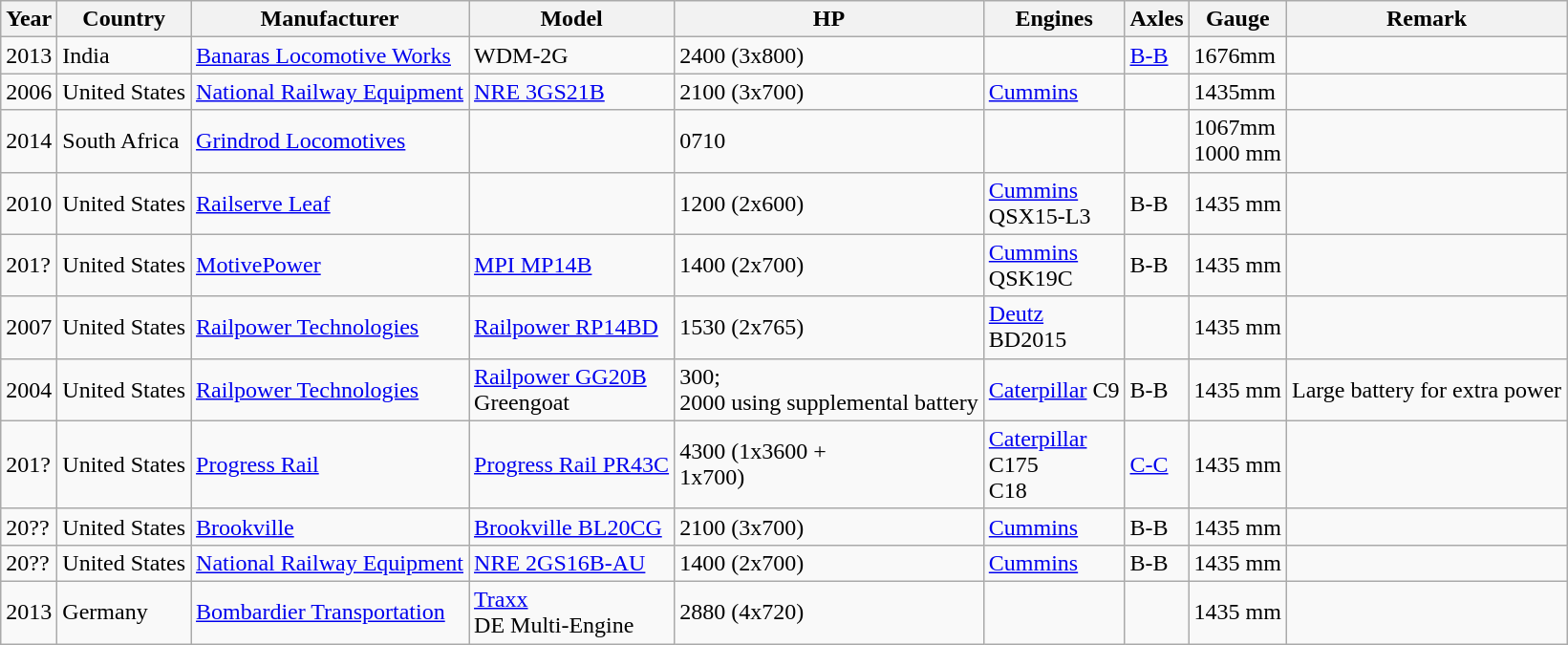<table class="wikitable sortable" style="border:1px;">
<tr>
<th>Year</th>
<th>Country</th>
<th>Manufacturer</th>
<th>Model</th>
<th>HP</th>
<th>Engines</th>
<th>Axles</th>
<th>Gauge</th>
<th>Remark</th>
</tr>
<tr>
<td>2013</td>
<td>India</td>
<td><a href='#'>Banaras Locomotive Works</a></td>
<td>WDM-2G</td>
<td>2400 (3x800)</td>
<td></td>
<td><a href='#'>B-B</a></td>
<td>1676mm</td>
<td></td>
</tr>
<tr>
<td>2006</td>
<td>United States</td>
<td><a href='#'>National Railway Equipment</a></td>
<td><a href='#'>NRE 3GS21B</a></td>
<td>2100 (3x700)</td>
<td><a href='#'>Cummins</a></td>
<td></td>
<td>1435mm</td>
<td></td>
</tr>
<tr>
<td>2014</td>
<td>South Africa</td>
<td><a href='#'>Grindrod Locomotives</a></td>
<td></td>
<td>0710</td>
<td></td>
<td></td>
<td>1067mm <br> 1000 mm</td>
<td></td>
</tr>
<tr>
<td>2010</td>
<td>United States</td>
<td><a href='#'>Railserve Leaf</a></td>
<td></td>
<td>1200 (2x600)</td>
<td><a href='#'>Cummins</a> <br> QSX15-L3</td>
<td>B-B</td>
<td>1435 mm</td>
<td></td>
</tr>
<tr>
<td>201?</td>
<td>United States</td>
<td><a href='#'>MotivePower</a></td>
<td><a href='#'>MPI MP14B</a></td>
<td>1400 (2x700)</td>
<td><a href='#'>Cummins</a> <br> QSK19C</td>
<td>B-B</td>
<td>1435 mm</td>
<td></td>
</tr>
<tr>
<td>2007</td>
<td>United States</td>
<td><a href='#'>Railpower Technologies</a></td>
<td><a href='#'>Railpower RP14BD</a></td>
<td>1530 (2x765)</td>
<td><a href='#'>Deutz</a>   <br> BD2015</td>
<td></td>
<td>1435 mm</td>
<td></td>
</tr>
<tr>
<td>2004</td>
<td>United States</td>
<td><a href='#'>Railpower Technologies</a></td>
<td><a href='#'>Railpower GG20B</a> <br> Greengoat</td>
<td>300;<br> 2000 using supplemental battery</td>
<td><a href='#'>Caterpillar</a> C9</td>
<td>B-B</td>
<td>1435 mm</td>
<td>Large battery for extra power</td>
</tr>
<tr>
<td>201?</td>
<td>United States</td>
<td><a href='#'>Progress Rail</a></td>
<td><a href='#'>Progress Rail PR43C</a></td>
<td>4300 (1x3600 + <br>1x700)</td>
<td><a href='#'>Caterpillar</a> <br> C175<br>C18</td>
<td><a href='#'>C-C</a></td>
<td>1435 mm</td>
<td></td>
</tr>
<tr>
<td>20??</td>
<td>United States</td>
<td><a href='#'>Brookville</a></td>
<td><a href='#'>Brookville BL20CG</a></td>
<td>2100 (3x700)</td>
<td><a href='#'>Cummins</a></td>
<td>B-B</td>
<td>1435 mm</td>
<td></td>
</tr>
<tr>
<td>20??</td>
<td>United States</td>
<td><a href='#'>National Railway Equipment</a></td>
<td><a href='#'>NRE 2GS16B-AU</a></td>
<td>1400 (2x700)</td>
<td><a href='#'>Cummins</a></td>
<td>B-B</td>
<td>1435 mm</td>
<td></td>
</tr>
<tr>
<td>2013</td>
<td>Germany</td>
<td><a href='#'>Bombardier Transportation</a></td>
<td><a href='#'>Traxx</a> <br> DE Multi-Engine</td>
<td>2880 (4x720)</td>
<td></td>
<td></td>
<td>1435 mm</td>
<td></td>
</tr>
<tr>
</tr>
</table>
